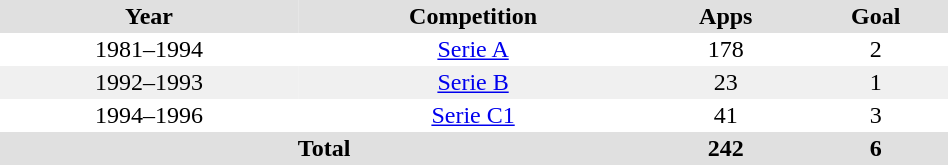<table border="0" cellpadding="2" cellspacing="0" style="width:50%;">
<tr style="text-align:center; background:#e0e0e0;">
<th>Year</th>
<th>Competition</th>
<th>Apps</th>
<th>Goal</th>
</tr>
<tr style="text-align:center;">
<td>1981–1994</td>
<td><a href='#'>Serie A</a></td>
<td>178</td>
<td>2</td>
</tr>
<tr style="text-align:center; background:#f0f0f0;">
<td>1992–1993</td>
<td><a href='#'>Serie B</a></td>
<td>23</td>
<td>1</td>
</tr>
<tr style="text-align:center;">
<td>1994–1996</td>
<td><a href='#'>Serie C1</a></td>
<td>41</td>
<td>3</td>
</tr>
<tr style="text-align:center; background:#e0e0e0;">
<th colspan="2">Total</th>
<th style="text-align:center;">242</th>
<th style="text-align:center;">6</th>
</tr>
</table>
